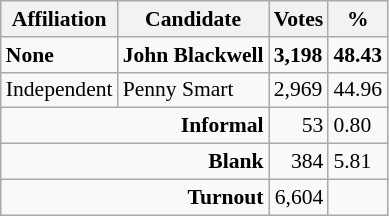<table class="wikitable col3right col4right" style="font-size:90%">
<tr>
<th>Affiliation</th>
<th>Candidate</th>
<th>Votes</th>
<th>%</th>
</tr>
<tr>
<td><strong>None</strong></td>
<td><strong>John Blackwell</strong></td>
<td><strong>3,198</strong></td>
<td><strong>48.43</strong></td>
</tr>
<tr>
<td>Independent</td>
<td>Penny Smart</td>
<td>2,969</td>
<td>44.96</td>
</tr>
<tr>
<td colspan="2" style="text-align:right"><strong>Informal</strong></td>
<td style="text-align:right">53</td>
<td>0.80</td>
</tr>
<tr>
<td colspan="2" style="text-align:right"><strong>Blank</strong></td>
<td style="text-align:right">384</td>
<td>5.81</td>
</tr>
<tr>
<td colspan="2" style="text-align:right"><strong>Turnout</strong></td>
<td style="text-align:right">6,604</td>
<td></td>
</tr>
</table>
